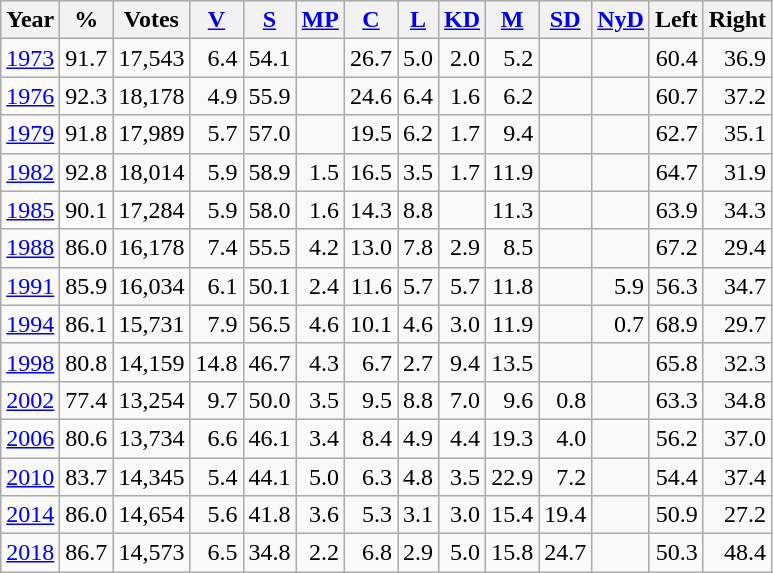<table class="wikitable sortable" style=text-align:right>
<tr>
<th>Year</th>
<th>%</th>
<th>Votes</th>
<th><a href='#'>V</a></th>
<th><a href='#'>S</a></th>
<th><a href='#'>MP</a></th>
<th><a href='#'>C</a></th>
<th><a href='#'>L</a></th>
<th><a href='#'>KD</a></th>
<th><a href='#'>M</a></th>
<th><a href='#'>SD</a></th>
<th><a href='#'>NyD</a></th>
<th>Left</th>
<th>Right</th>
</tr>
<tr>
<td align=left><a href='#'>1973</a></td>
<td>91.7</td>
<td>17,543</td>
<td>6.4</td>
<td>54.1</td>
<td></td>
<td>26.7</td>
<td>5.0</td>
<td>2.0</td>
<td>5.2</td>
<td></td>
<td></td>
<td>60.4</td>
<td>36.9</td>
</tr>
<tr>
<td align=left><a href='#'>1976</a></td>
<td>92.3</td>
<td>18,178</td>
<td>4.9</td>
<td>55.9</td>
<td></td>
<td>24.6</td>
<td>6.4</td>
<td>1.6</td>
<td>6.2</td>
<td></td>
<td></td>
<td>60.7</td>
<td>37.2</td>
</tr>
<tr>
<td align=left><a href='#'>1979</a></td>
<td>91.8</td>
<td>17,989</td>
<td>5.7</td>
<td>57.0</td>
<td></td>
<td>19.5</td>
<td>6.2</td>
<td>1.7</td>
<td>9.4</td>
<td></td>
<td></td>
<td>62.7</td>
<td>35.1</td>
</tr>
<tr>
<td align=left><a href='#'>1982</a></td>
<td>92.8</td>
<td>18,014</td>
<td>5.9</td>
<td>58.9</td>
<td>1.5</td>
<td>16.5</td>
<td>3.5</td>
<td>1.7</td>
<td>11.9</td>
<td></td>
<td></td>
<td>64.7</td>
<td>31.9</td>
</tr>
<tr>
<td align=left><a href='#'>1985</a></td>
<td>90.1</td>
<td>17,284</td>
<td>5.9</td>
<td>58.0</td>
<td>1.6</td>
<td>14.3</td>
<td>8.8</td>
<td></td>
<td>11.3</td>
<td></td>
<td></td>
<td>63.9</td>
<td>34.3</td>
</tr>
<tr>
<td align=left><a href='#'>1988</a></td>
<td>86.0</td>
<td>16,178</td>
<td>7.4</td>
<td>55.5</td>
<td>4.2</td>
<td>13.0</td>
<td>7.8</td>
<td>2.9</td>
<td>8.5</td>
<td></td>
<td></td>
<td>67.2</td>
<td>29.4</td>
</tr>
<tr>
<td align=left><a href='#'>1991</a></td>
<td>85.9</td>
<td>16,034</td>
<td>6.1</td>
<td>50.1</td>
<td>2.4</td>
<td>11.6</td>
<td>5.7</td>
<td>5.7</td>
<td>11.8</td>
<td></td>
<td>5.9</td>
<td>56.3</td>
<td>34.7</td>
</tr>
<tr>
<td align=left><a href='#'>1994</a></td>
<td>86.1</td>
<td>15,731</td>
<td>7.9</td>
<td>56.5</td>
<td>4.6</td>
<td>10.1</td>
<td>4.6</td>
<td>3.0</td>
<td>11.9</td>
<td></td>
<td>0.7</td>
<td>68.9</td>
<td>29.7</td>
</tr>
<tr>
<td align=left><a href='#'>1998</a></td>
<td>80.8</td>
<td>14,159</td>
<td>14.8</td>
<td>46.7</td>
<td>4.3</td>
<td>6.7</td>
<td>2.7</td>
<td>9.4</td>
<td>13.5</td>
<td></td>
<td></td>
<td>65.8</td>
<td>32.3</td>
</tr>
<tr>
<td align=left><a href='#'>2002</a></td>
<td>77.4</td>
<td>13,254</td>
<td>9.7</td>
<td>50.0</td>
<td>3.5</td>
<td>9.5</td>
<td>8.8</td>
<td>7.0</td>
<td>9.6</td>
<td>0.8</td>
<td></td>
<td>63.3</td>
<td>34.8</td>
</tr>
<tr>
<td align=left><a href='#'>2006</a></td>
<td>80.6</td>
<td>13,734</td>
<td>6.6</td>
<td>46.1</td>
<td>3.4</td>
<td>8.4</td>
<td>4.9</td>
<td>4.4</td>
<td>19.3</td>
<td>4.0</td>
<td></td>
<td>56.2</td>
<td>37.0</td>
</tr>
<tr>
<td align=left><a href='#'>2010</a></td>
<td>83.7</td>
<td>14,345</td>
<td>5.4</td>
<td>44.1</td>
<td>5.0</td>
<td>6.3</td>
<td>4.8</td>
<td>3.5</td>
<td>22.9</td>
<td>7.2</td>
<td></td>
<td>54.4</td>
<td>37.4</td>
</tr>
<tr>
<td align=left><a href='#'>2014</a></td>
<td>86.0</td>
<td>14,654</td>
<td>5.6</td>
<td>41.8</td>
<td>3.6</td>
<td>5.3</td>
<td>3.1</td>
<td>3.0</td>
<td>15.4</td>
<td>19.4</td>
<td></td>
<td>50.9</td>
<td>27.2</td>
</tr>
<tr>
<td align=left><a href='#'>2018</a></td>
<td>86.7</td>
<td>14,573</td>
<td>6.5</td>
<td>34.8</td>
<td>2.2</td>
<td>6.8</td>
<td>2.9</td>
<td>5.0</td>
<td>15.8</td>
<td>24.7</td>
<td></td>
<td>50.3</td>
<td>48.4</td>
</tr>
</table>
